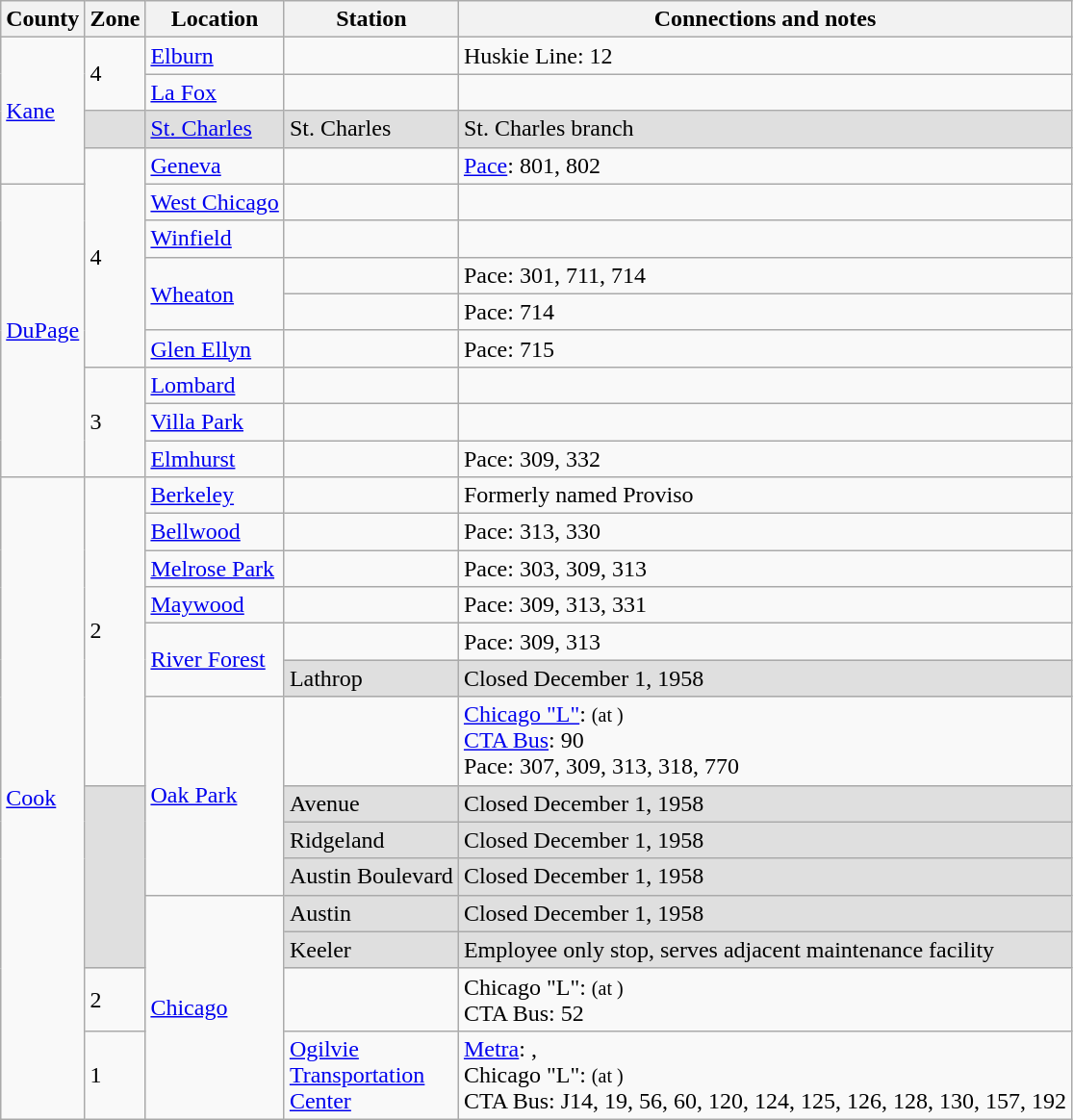<table class="wikitable">
<tr>
<th>County</th>
<th>Zone</th>
<th>Location</th>
<th>Station</th>
<th>Connections and notes</th>
</tr>
<tr>
<td rowspan=4><a href='#'>Kane</a></td>
<td rowspan=2>4</td>
<td><a href='#'>Elburn</a></td>
<td></td>
<td> Huskie Line: 12</td>
</tr>
<tr>
<td><a href='#'>La Fox</a></td>
<td></td>
<td></td>
</tr>
<tr bgcolor=dfdfdf>
<td></td>
<td><a href='#'>St. Charles</a></td>
<td>St. Charles</td>
<td>St. Charles branch</td>
</tr>
<tr>
<td rowspan=6>4</td>
<td><a href='#'>Geneva</a></td>
<td></td>
<td> <a href='#'>Pace</a>: 801, 802</td>
</tr>
<tr>
<td rowspan=8><a href='#'>DuPage</a></td>
<td><a href='#'>West Chicago</a></td>
<td></td>
<td></td>
</tr>
<tr>
<td><a href='#'>Winfield</a></td>
<td></td>
<td></td>
</tr>
<tr>
<td rowspan="2"><a href='#'>Wheaton</a></td>
<td></td>
<td> Pace: 301, 711, 714</td>
</tr>
<tr>
<td></td>
<td> Pace: 714</td>
</tr>
<tr>
<td><a href='#'>Glen Ellyn</a></td>
<td></td>
<td> Pace: 715</td>
</tr>
<tr>
<td rowspan=3>3</td>
<td><a href='#'>Lombard</a></td>
<td></td>
<td></td>
</tr>
<tr>
<td><a href='#'>Villa Park</a></td>
<td></td>
<td></td>
</tr>
<tr>
<td><a href='#'>Elmhurst</a></td>
<td></td>
<td> Pace: 309, 332</td>
</tr>
<tr>
<td rowspan=14><a href='#'>Cook</a></td>
<td rowspan=7>2</td>
<td><a href='#'>Berkeley</a></td>
<td></td>
<td>Formerly named Proviso</td>
</tr>
<tr>
<td><a href='#'>Bellwood</a></td>
<td></td>
<td> Pace: 313, 330</td>
</tr>
<tr>
<td><a href='#'>Melrose Park</a></td>
<td></td>
<td> Pace: 303, 309, 313</td>
</tr>
<tr>
<td><a href='#'>Maywood</a></td>
<td></td>
<td> Pace: 309, 313, 331</td>
</tr>
<tr>
<td rowspan="2"><a href='#'>River Forest</a></td>
<td></td>
<td> Pace: 309, 313</td>
</tr>
<tr bgcolor=dfdfdf>
<td>Lathrop</td>
<td>Closed December 1, 1958</td>
</tr>
<tr>
<td rowspan="4"><a href='#'>Oak Park</a></td>
<td></td>
<td> <a href='#'>Chicago "L"</a>:  <small>(at )</small><br> <a href='#'>CTA Bus</a>: 90<br> Pace: 307, 309, 313, 318, 770</td>
</tr>
<tr bgcolor=dfdfdf>
<td rowspan=5> </td>
<td>Avenue</td>
<td>Closed December 1, 1958</td>
</tr>
<tr bgcolor=dfdfdf>
<td>Ridgeland</td>
<td>Closed December 1, 1958</td>
</tr>
<tr bgcolor=dfdfdf>
<td>Austin Boulevard</td>
<td>Closed December 1, 1958</td>
</tr>
<tr>
<td rowspan="4"><a href='#'>Chicago</a></td>
<td bgcolor=dfdfdf>Austin</td>
<td bgcolor=dfdfdf>Closed December 1, 1958</td>
</tr>
<tr bgcolor=dfdfdf>
<td>Keeler</td>
<td>Employee only stop, serves adjacent maintenance facility</td>
</tr>
<tr>
<td>2</td>
<td></td>
<td> Chicago "L":  <small>(at )</small><br> CTA Bus: 52</td>
</tr>
<tr>
<td>1</td>
<td><a href='#'>Ogilvie<br>Transportation<br>Center</a></td>
<td> <a href='#'>Metra</a>: , <br> Chicago "L":   <small>(at )</small><br> CTA Bus: J14, 19, 56, 60, 120, 124, 125, 126, 128, 130, 157, 192</td>
</tr>
</table>
